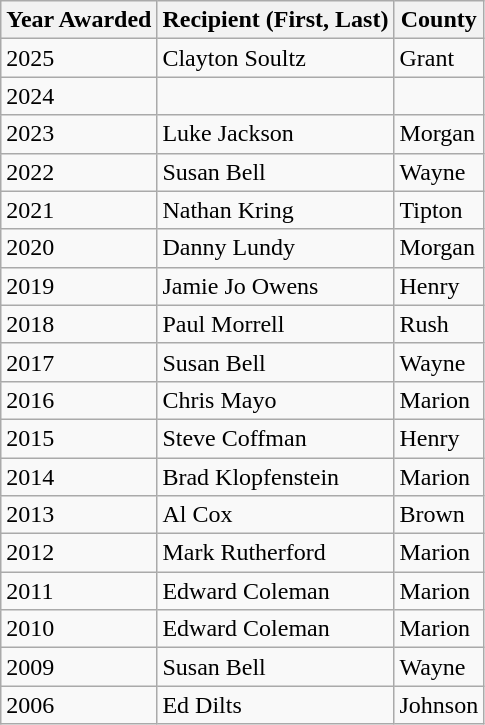<table class="wikitable">
<tr>
<th>Year Awarded</th>
<th>Recipient (First, Last)</th>
<th>County</th>
</tr>
<tr>
<td>2025</td>
<td>Clayton Soultz</td>
<td>Grant</td>
</tr>
<tr>
<td>2024</td>
<td></td>
</tr>
<tr>
<td>2023</td>
<td>Luke Jackson</td>
<td>Morgan</td>
</tr>
<tr>
<td>2022</td>
<td>Susan Bell</td>
<td>Wayne</td>
</tr>
<tr>
<td>2021</td>
<td>Nathan Kring</td>
<td>Tipton</td>
</tr>
<tr>
<td>2020</td>
<td>Danny Lundy</td>
<td>Morgan</td>
</tr>
<tr>
<td>2019</td>
<td>Jamie Jo Owens</td>
<td>Henry</td>
</tr>
<tr>
<td>2018</td>
<td>Paul Morrell</td>
<td>Rush</td>
</tr>
<tr>
<td>2017</td>
<td>Susan Bell</td>
<td>Wayne</td>
</tr>
<tr>
<td>2016</td>
<td>Chris Mayo</td>
<td>Marion</td>
</tr>
<tr>
<td>2015</td>
<td>Steve Coffman</td>
<td>Henry</td>
</tr>
<tr>
<td>2014</td>
<td>Brad Klopfenstein</td>
<td>Marion</td>
</tr>
<tr>
<td>2013</td>
<td>Al Cox</td>
<td>Brown</td>
</tr>
<tr>
<td>2012</td>
<td>Mark Rutherford</td>
<td>Marion</td>
</tr>
<tr>
<td>2011</td>
<td>Edward Coleman</td>
<td>Marion</td>
</tr>
<tr>
<td>2010</td>
<td>Edward Coleman</td>
<td>Marion</td>
</tr>
<tr>
<td>2009</td>
<td>Susan Bell</td>
<td>Wayne</td>
</tr>
<tr>
<td>2006</td>
<td>Ed Dilts</td>
<td>Johnson</td>
</tr>
</table>
